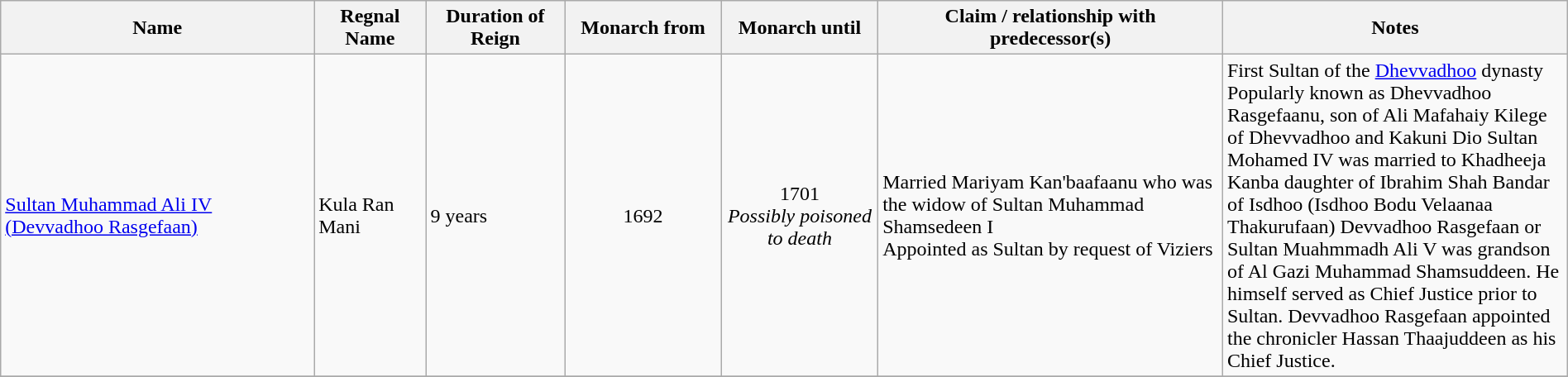<table width=100% class="wikitable">
<tr>
<th width=20%>Name</th>
<th>Regnal Name</th>
<th>Duration of Reign</th>
<th width=10%>Monarch from</th>
<th width=10%>Monarch until</th>
<th width=22%>Claim / relationship with predecessor(s)</th>
<th width=22%>Notes</th>
</tr>
<tr>
<td align="left"><a href='#'>Sultan Muhammad Ali IV (Devvadhoo Rasgefaan)</a></td>
<td>Kula Ran Mani</td>
<td>9 years</td>
<td align="center">1692</td>
<td align="center">1701<br><em>Possibly poisoned to death</em></td>
<td>Married Mariyam Kan'baafaanu who was the widow of Sultan Muhammad Shamsedeen I<br>Appointed as Sultan by request of Viziers</td>
<td align="left">First Sultan of the <a href='#'>Dhevvadhoo</a> dynasty Popularly known as Dhevvadhoo Rasgefaanu, son of Ali Mafahaiy Kilege of Dhevvadhoo and Kakuni Dio Sultan Mohamed IV was married to Khadheeja Kanba daughter of Ibrahim Shah Bandar of Isdhoo (Isdhoo Bodu Velaanaa Thakurufaan) Devvadhoo Rasgefaan or Sultan Muahmmadh Ali V was grandson of Al Gazi Muhammad Shamsuddeen. He himself served as Chief Justice prior to Sultan. Devvadhoo Rasgefaan appointed the chronicler Hassan Thaajuddeen as his Chief Justice.</td>
</tr>
<tr>
</tr>
</table>
